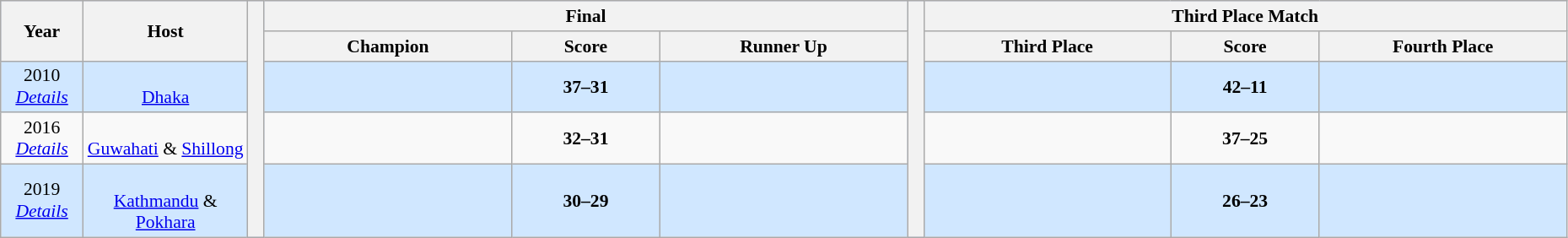<table class="wikitable" style="font-size:90%; width: 98%; text-align: center;">
<tr bgcolor=#C1D8FF>
<th rowspan=2 width=5%>Year</th>
<th rowspan=2 width=10%>Host</th>
<th width=1% rowspan=8 bgcolor=ffffff></th>
<th colspan=3>Final</th>
<th width=1% rowspan=8 bgcolor=ffffff></th>
<th colspan=3>Third Place Match</th>
</tr>
<tr bgcolor=#EFEFEF>
<th width=15%>Champion</th>
<th width=9%>Score</th>
<th width=15%>Runner Up</th>
<th width=15%>Third Place</th>
<th width=9%>Score</th>
<th width=15%>Fourth Place</th>
</tr>
<tr bgcolor=#D0E7FF>
<td>2010<br><em><a href='#'>Details</a></em></td>
<td><br><a href='#'>Dhaka</a></td>
<td><strong></strong></td>
<td><strong>37–31 </strong></td>
<td></td>
<td></td>
<td><strong>42–11</strong></td>
<td></td>
</tr>
<tr>
<td>2016<br><em><a href='#'>Details</a></em></td>
<td><br><a href='#'>Guwahati</a> & <a href='#'>Shillong</a></td>
<td><strong></strong></td>
<td><strong>32–31 </strong></td>
<td></td>
<td></td>
<td><strong>37–25</strong></td>
<td></td>
</tr>
<tr bgcolor=#D0E7FF>
<td>2019<br><em><a href='#'>Details</a></em></td>
<td><br><a href='#'>Kathmandu</a> & <a href='#'>Pokhara</a></td>
<td><strong></strong></td>
<td><strong>30–29</strong></td>
<td></td>
<td></td>
<td><strong>26–23</strong></td>
<td></td>
</tr>
</table>
